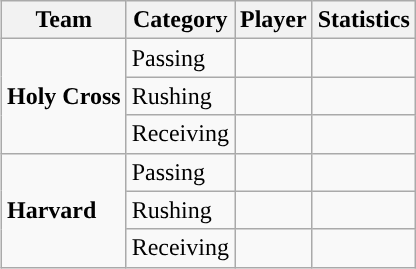<table class="wikitable" style="float: right;">
<tr>
<th>Team</th>
<th>Category</th>
<th>Player</th>
<th>Statistics</th>
</tr>
<tr>
<td rowspan=3><strong>Holy Cross</strong></td>
<td>Passing</td>
<td></td>
<td></td>
</tr>
<tr>
<td>Rushing</td>
<td></td>
<td></td>
</tr>
<tr>
<td>Receiving</td>
<td></td>
<td></td>
</tr>
<tr>
<td rowspan=3><strong>Harvard</strong></td>
<td>Passing</td>
<td></td>
<td></td>
</tr>
<tr>
<td>Rushing</td>
<td></td>
<td></td>
</tr>
<tr>
<td>Receiving</td>
<td></td>
<td></td>
</tr>
</table>
